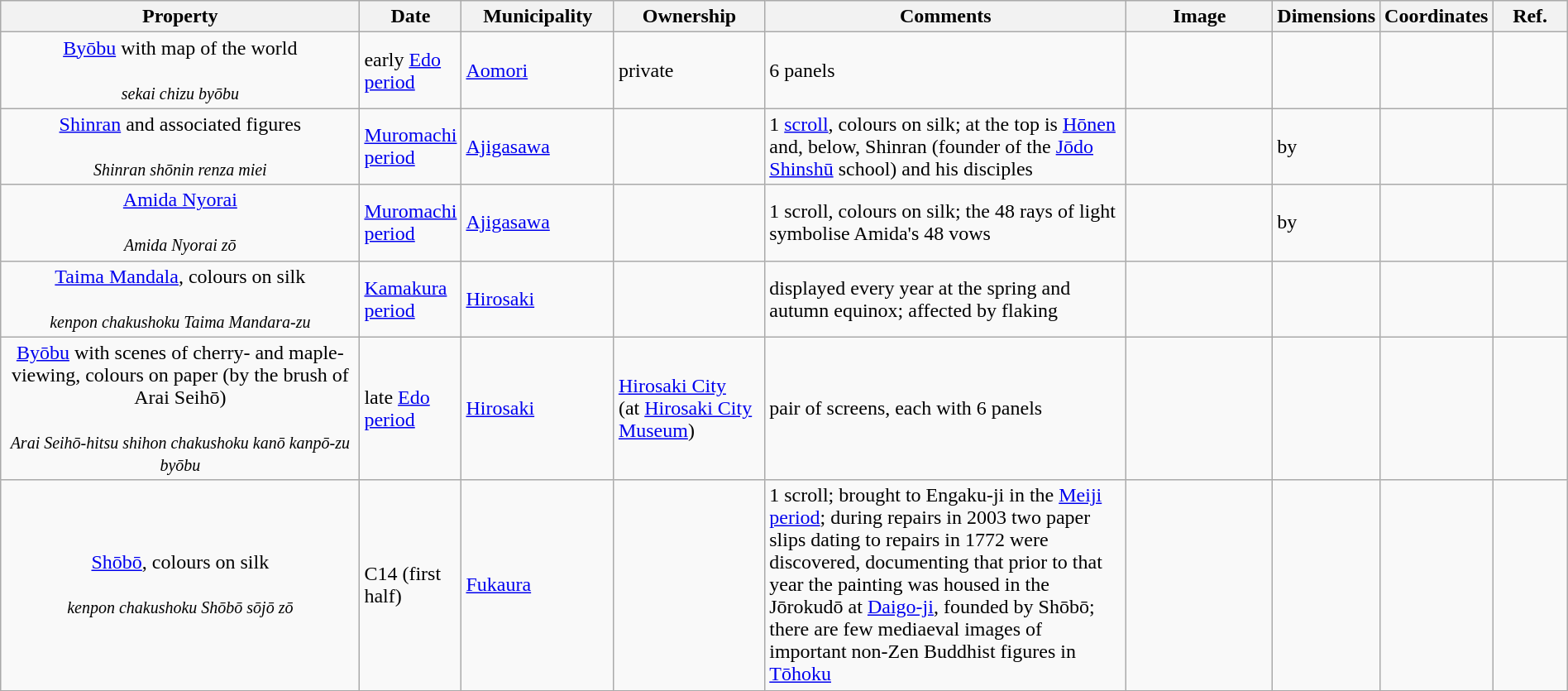<table class="wikitable sortable"  style="width:100%;">
<tr>
<th width="25%" align="left">Property</th>
<th width="5%" align="left">Date</th>
<th width="10%" align="left">Municipality</th>
<th width="10%" align="left">Ownership</th>
<th width="25%" align="left" class="unsortable">Comments</th>
<th width="10%" align="left"  class="unsortable">Image</th>
<th width="5%" align="left">Dimensions</th>
<th width="5%" align="left" class="unsortable">Coordinates</th>
<th width="5%" align="left"  class="unsortable">Ref.</th>
</tr>
<tr>
<td align="center"><a href='#'>Byōbu</a> with map of the world<br><br><small><em>sekai chizu byōbu</em></small></td>
<td>early <a href='#'>Edo period</a></td>
<td><a href='#'>Aomori</a></td>
<td>private</td>
<td>6 panels</td>
<td></td>
<td></td>
<td></td>
<td></td>
</tr>
<tr>
<td align="center"><a href='#'>Shinran</a> and associated figures<br><br><small><em>Shinran shōnin renza miei</em></small></td>
<td><a href='#'>Muromachi period</a></td>
<td><a href='#'>Ajigasawa</a></td>
<td></td>
<td>1 <a href='#'>scroll</a>, colours on silk; at the top is <a href='#'>Hōnen</a> and, below, Shinran (founder of the <a href='#'>Jōdo Shinshū</a> school) and his disciples</td>
<td></td>
<td> by </td>
<td></td>
<td></td>
</tr>
<tr>
<td align="center"><a href='#'>Amida Nyorai</a><br><br><small><em>Amida Nyorai zō</em></small></td>
<td><a href='#'>Muromachi period</a></td>
<td><a href='#'>Ajigasawa</a></td>
<td></td>
<td>1 scroll, colours on silk; the 48 rays of light symbolise Amida's 48 vows</td>
<td></td>
<td> by </td>
<td></td>
<td></td>
</tr>
<tr>
<td align="center"><a href='#'>Taima Mandala</a>, colours on silk<br><br><small><em>kenpon chakushoku Taima Mandara-zu</em></small></td>
<td><a href='#'>Kamakura period</a></td>
<td><a href='#'>Hirosaki</a></td>
<td></td>
<td>displayed every year at the spring and autumn equinox; affected by flaking</td>
<td></td>
<td></td>
<td></td>
<td></td>
</tr>
<tr>
<td align="center"><a href='#'>Byōbu</a> with scenes of cherry- and maple-viewing, colours on paper (by the brush of Arai Seihō)<br><br><small><em>Arai Seihō-hitsu shihon chakushoku kanō kanpō-zu byōbu</em></small></td>
<td>late <a href='#'>Edo period</a></td>
<td><a href='#'>Hirosaki</a></td>
<td><a href='#'>Hirosaki City</a><br>(at <a href='#'>Hirosaki City Museum</a>)</td>
<td>pair of screens, each with 6 panels</td>
<td><br></td>
<td></td>
<td></td>
<td></td>
</tr>
<tr>
<td align="center"><a href='#'>Shōbō</a>, colours on silk<br><br><small><em>kenpon chakushoku Shōbō sōjō zō</em></small></td>
<td>C14 (first half)</td>
<td><a href='#'>Fukaura</a></td>
<td></td>
<td>1 scroll; brought to Engaku-ji in the <a href='#'>Meiji period</a>; during repairs in 2003 two paper slips dating to repairs in 1772 were discovered, documenting that prior to that year the painting was housed in the Jōrokudō at <a href='#'>Daigo-ji</a>, founded by Shōbō; there are few mediaeval images of important non-Zen Buddhist figures in <a href='#'>Tōhoku</a></td>
<td></td>
<td></td>
<td></td>
<td></td>
</tr>
<tr>
</tr>
</table>
